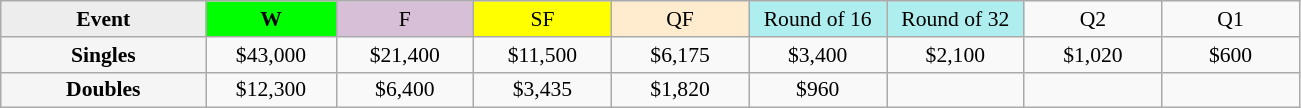<table class=wikitable style=font-size:90%;text-align:center>
<tr>
<td width=130 bgcolor=ededed><strong>Event</strong></td>
<td width=80 bgcolor=lime><strong>W</strong></td>
<td width=85 bgcolor=thistle>F</td>
<td width=85 bgcolor=ffff00>SF</td>
<td width=85 bgcolor=ffebcd>QF</td>
<td width=85 bgcolor=afeeee>Round of 16</td>
<td width=85 bgcolor=afeeee>Round of 32</td>
<td width=85>Q2</td>
<td width=85>Q1</td>
</tr>
<tr>
<th style=background:#f5f5f5>Singles</th>
<td>$43,000</td>
<td>$21,400</td>
<td>$11,500</td>
<td>$6,175</td>
<td>$3,400</td>
<td>$2,100</td>
<td>$1,020</td>
<td>$600</td>
</tr>
<tr>
<th style=background:#f5f5f5>Doubles</th>
<td>$12,300</td>
<td>$6,400</td>
<td>$3,435</td>
<td>$1,820</td>
<td>$960</td>
<td></td>
<td></td>
<td></td>
</tr>
</table>
